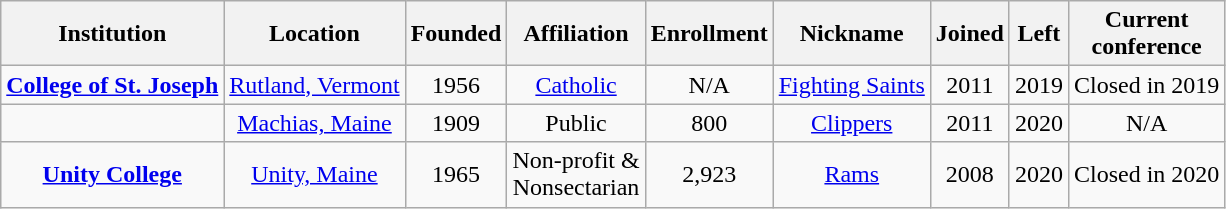<table class="wikitable sortable" style="text-align:center;">
<tr>
<th>Institution</th>
<th>Location</th>
<th>Founded</th>
<th>Affiliation</th>
<th>Enrollment</th>
<th>Nickname</th>
<th>Joined</th>
<th>Left</th>
<th>Current<br>conference</th>
</tr>
<tr>
<td><strong><a href='#'>College of St. Joseph</a></strong></td>
<td><a href='#'>Rutland, Vermont</a></td>
<td>1956</td>
<td><a href='#'>Catholic</a><br></td>
<td>N/A</td>
<td><a href='#'>Fighting Saints</a></td>
<td>2011</td>
<td>2019</td>
<td>Closed in 2019</td>
</tr>
<tr>
<td></td>
<td><a href='#'>Machias, Maine</a></td>
<td>1909</td>
<td>Public</td>
<td>800</td>
<td><a href='#'>Clippers</a></td>
<td>2011</td>
<td>2020</td>
<td>N/A</td>
</tr>
<tr>
<td><strong><a href='#'>Unity College</a></strong></td>
<td><a href='#'>Unity, Maine</a></td>
<td>1965</td>
<td>Non-profit &<br>Nonsectarian</td>
<td>2,923</td>
<td><a href='#'>Rams</a></td>
<td>2008</td>
<td>2020</td>
<td>Closed in 2020</td>
</tr>
</table>
